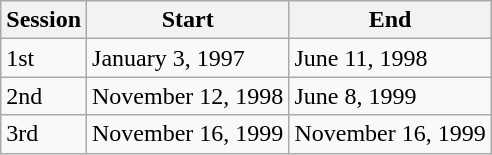<table class="wikitable">
<tr>
<th>Session</th>
<th>Start</th>
<th>End</th>
</tr>
<tr>
<td>1st</td>
<td>January 3, 1997</td>
<td>June 11, 1998</td>
</tr>
<tr>
<td>2nd</td>
<td>November 12, 1998</td>
<td>June 8, 1999</td>
</tr>
<tr>
<td>3rd</td>
<td>November 16, 1999</td>
<td>November 16, 1999</td>
</tr>
</table>
